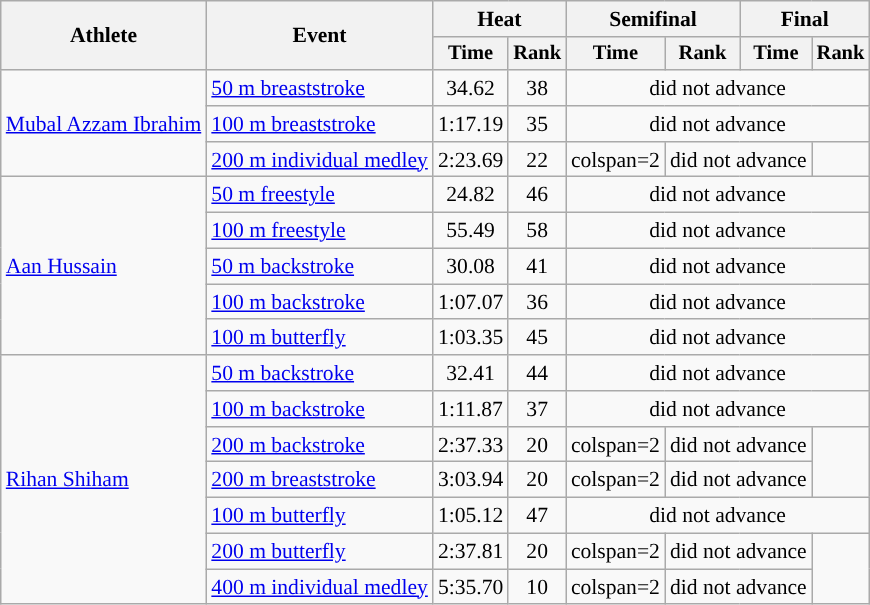<table class=wikitable style=font-size:90%>
<tr>
<th rowspan=2>Athlete</th>
<th rowspan=2>Event</th>
<th colspan=2>Heat</th>
<th colspan=2>Semifinal</th>
<th colspan=2>Final</th>
</tr>
<tr style=font-size:95%>
<th>Time</th>
<th>Rank</th>
<th>Time</th>
<th>Rank</th>
<th>Time</th>
<th>Rank</th>
</tr>
<tr align=center>
<td align=left rowspan=3><a href='#'>Mubal Azzam Ibrahim</a></td>
<td align=left><a href='#'>50 m breaststroke</a></td>
<td>34.62</td>
<td>38</td>
<td colspan=4>did not advance</td>
</tr>
<tr align=center>
<td align=left rowspan="1"><a href='#'>100 m breaststroke</a></td>
<td>1:17.19</td>
<td>35</td>
<td colspan=4>did not advance</td>
</tr>
<tr align=center>
<td align=left rowspan="1"><a href='#'>200 m individual medley</a></td>
<td>2:23.69</td>
<td>22</td>
<td>colspan=2 </td>
<td colspan=2>did not advance</td>
</tr>
<tr align=center>
<td align=left rowspan=5><a href='#'>Aan Hussain</a></td>
<td align=left rowspan="1"><a href='#'>50 m freestyle</a></td>
<td>24.82</td>
<td>46</td>
<td colspan=4>did not advance</td>
</tr>
<tr align=center>
<td align=left rowspan="1"><a href='#'>100 m freestyle</a></td>
<td>55.49</td>
<td>58</td>
<td colspan=4>did not advance</td>
</tr>
<tr align=center>
<td style="text-align:left;"><a href='#'>50 m backstroke</a></td>
<td>30.08</td>
<td>41</td>
<td colspan=4>did not advance</td>
</tr>
<tr align=center>
<td style="text-align:left;"><a href='#'>100 m backstroke</a></td>
<td>1:07.07</td>
<td>36</td>
<td colspan=4>did not advance</td>
</tr>
<tr align=center>
<td align=left rowspan="1"><a href='#'>100 m butterfly</a></td>
<td>1:03.35</td>
<td>45</td>
<td colspan=4>did not advance</td>
</tr>
<tr align=center>
<td align=left rowspan=7><a href='#'>Rihan Shiham</a></td>
<td style="text-align:left;"><a href='#'>50 m backstroke</a></td>
<td>32.41</td>
<td>44</td>
<td colspan=4>did not advance</td>
</tr>
<tr align=center>
<td style="text-align:left;"><a href='#'>100 m backstroke</a></td>
<td>1:11.87</td>
<td>37</td>
<td colspan=4>did not advance</td>
</tr>
<tr align=center>
<td align=left rowspan="1"><a href='#'>200 m backstroke</a></td>
<td>2:37.33</td>
<td>20</td>
<td>colspan=2 </td>
<td colspan=2>did not advance</td>
</tr>
<tr align=center>
<td align=left rowspan="1"><a href='#'>200 m breaststroke</a></td>
<td>3:03.94</td>
<td>20</td>
<td>colspan=2 </td>
<td colspan=2>did not advance</td>
</tr>
<tr align=center>
<td align=left rowspan="1"><a href='#'>100 m butterfly</a></td>
<td>1:05.12</td>
<td>47</td>
<td colspan=4>did not advance</td>
</tr>
<tr align=center>
<td align=left><a href='#'>200 m butterfly</a></td>
<td>2:37.81</td>
<td>20</td>
<td>colspan=2 </td>
<td colspan=2>did not advance</td>
</tr>
<tr align=center>
<td align=left rowspan="1"><a href='#'>400 m individual medley</a></td>
<td>5:35.70</td>
<td>10</td>
<td>colspan=2 </td>
<td colspan=2>did not advance</td>
</tr>
</table>
